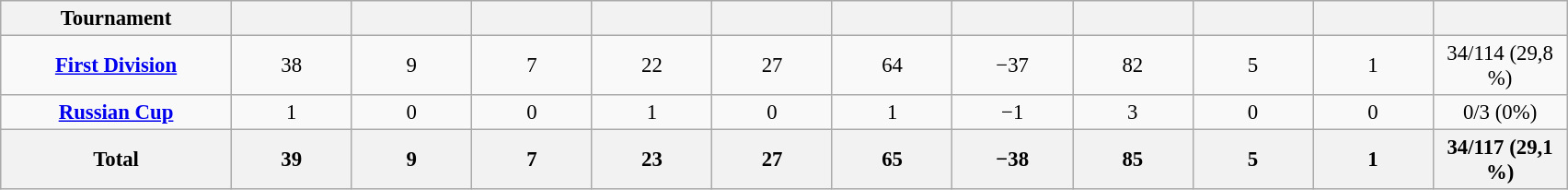<table class="wikitable sortable" style="text-align:center; font-size:95%">
<tr>
<th width=160px>Tournament</th>
<th width=80px></th>
<th width=80px></th>
<th width=80px></th>
<th width=80px></th>
<th width=80px></th>
<th width=80px></th>
<th width=80px></th>
<th width=80px></th>
<th width=80px></th>
<th width=80px></th>
<th width=90px></th>
</tr>
<tr>
<td><strong><a href='#'>First Division</a></strong></td>
<td>38</td>
<td>9</td>
<td>7</td>
<td>22</td>
<td>27</td>
<td>64</td>
<td>−37</td>
<td>82</td>
<td>5</td>
<td>1</td>
<td>34/114 (29,8 %)</td>
</tr>
<tr>
<td><strong><a href='#'>Russian Cup</a></strong></td>
<td>1</td>
<td>0</td>
<td>0</td>
<td>1</td>
<td>0</td>
<td>1</td>
<td>−1</td>
<td>3</td>
<td>0</td>
<td>0</td>
<td>0/3 (0%)</td>
</tr>
<tr class="sortbottom">
<th>Total</th>
<th>39</th>
<th>9</th>
<th>7</th>
<th>23</th>
<th>27</th>
<th>65</th>
<th>−38</th>
<th>85</th>
<th>5</th>
<th>1</th>
<th>34/117 (29,1 %)</th>
</tr>
</table>
